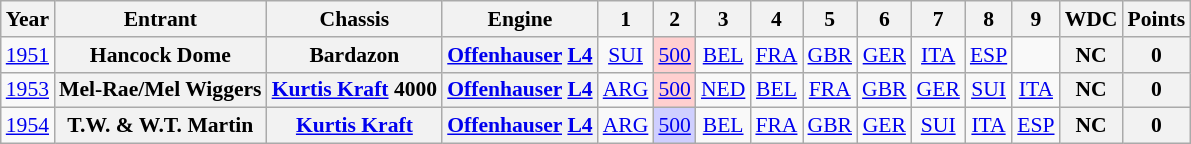<table class="wikitable" style="text-align:center; font-size:90%">
<tr>
<th>Year</th>
<th>Entrant</th>
<th>Chassis</th>
<th>Engine</th>
<th>1</th>
<th>2</th>
<th>3</th>
<th>4</th>
<th>5</th>
<th>6</th>
<th>7</th>
<th>8</th>
<th>9</th>
<th>WDC</th>
<th>Points</th>
</tr>
<tr>
<td><a href='#'>1951</a></td>
<th>Hancock Dome</th>
<th>Bardazon</th>
<th><a href='#'>Offenhauser</a> <a href='#'>L4</a></th>
<td><a href='#'>SUI</a></td>
<td style="background:#FFCFCF;"><a href='#'>500</a><br></td>
<td><a href='#'>BEL</a></td>
<td><a href='#'>FRA</a></td>
<td><a href='#'>GBR</a></td>
<td><a href='#'>GER</a></td>
<td><a href='#'>ITA</a></td>
<td><a href='#'>ESP</a></td>
<td></td>
<th>NC</th>
<th>0</th>
</tr>
<tr>
<td><a href='#'>1953</a></td>
<th>Mel-Rae/Mel Wiggers</th>
<th><a href='#'>Kurtis Kraft</a> 4000</th>
<th><a href='#'>Offenhauser</a> <a href='#'>L4</a></th>
<td><a href='#'>ARG</a></td>
<td style="background:#FFCFCF;"><a href='#'>500</a><br></td>
<td><a href='#'>NED</a></td>
<td><a href='#'>BEL</a></td>
<td><a href='#'>FRA</a></td>
<td><a href='#'>GBR</a></td>
<td><a href='#'>GER</a></td>
<td><a href='#'>SUI</a></td>
<td><a href='#'>ITA</a></td>
<th>NC</th>
<th>0</th>
</tr>
<tr>
<td><a href='#'>1954</a></td>
<th>T.W. & W.T. Martin</th>
<th><a href='#'>Kurtis Kraft</a></th>
<th><a href='#'>Offenhauser</a> <a href='#'>L4</a></th>
<td><a href='#'>ARG</a></td>
<td style="background:#CFCFFF;"><a href='#'>500</a><br></td>
<td><a href='#'>BEL</a></td>
<td><a href='#'>FRA</a></td>
<td><a href='#'>GBR</a></td>
<td><a href='#'>GER</a></td>
<td><a href='#'>SUI</a></td>
<td><a href='#'>ITA</a></td>
<td><a href='#'>ESP</a></td>
<th>NC</th>
<th>0</th>
</tr>
</table>
